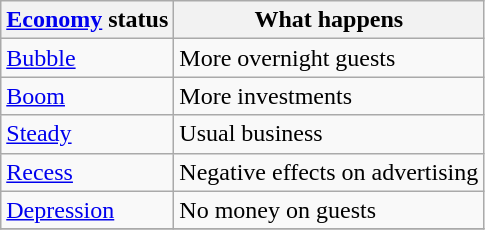<table class="wikitable sortable">
<tr>
<th><a href='#'>Economy</a> status</th>
<th>What happens</th>
</tr>
<tr>
<td><a href='#'>Bubble</a></td>
<td>More overnight guests</td>
</tr>
<tr>
<td><a href='#'>Boom</a></td>
<td>More investments</td>
</tr>
<tr>
<td><a href='#'>Steady</a></td>
<td>Usual business</td>
</tr>
<tr>
<td><a href='#'>Recess</a></td>
<td>Negative effects on advertising</td>
</tr>
<tr>
<td><a href='#'>Depression</a></td>
<td>No money on guests</td>
</tr>
<tr>
</tr>
</table>
